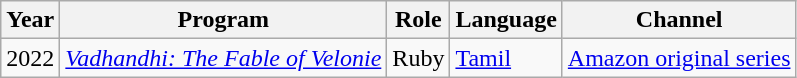<table class="wikitable sortable">
<tr>
<th scope="col">Year</th>
<th scope="col">Program</th>
<th scope="col">Role</th>
<th scope="col">Language</th>
<th scope="col">Channel</th>
</tr>
<tr>
<td>2022</td>
<td><em><a href='#'>Vadhandhi: The Fable of Velonie</a></em></td>
<td>Ruby</td>
<td><a href='#'>Tamil</a></td>
<td><a href='#'>Amazon original series</a></td>
</tr>
</table>
